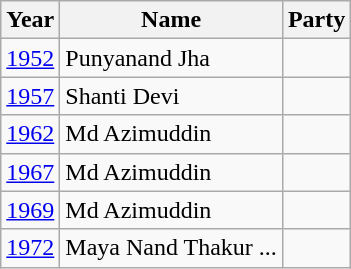<table class=wikitable sortable">
<tr>
<th>Year</th>
<th>Name</th>
<th colspan="2">Party</th>
</tr>
<tr>
<td><a href='#'>1952</a></td>
<td>Punyanand Jha</td>
<td></td>
</tr>
<tr>
<td><a href='#'>1957</a></td>
<td>Shanti Devi</td>
<td></td>
</tr>
<tr>
<td><a href='#'>1962</a></td>
<td>Md Azimuddin</td>
<td></td>
</tr>
<tr>
<td><a href='#'>1967</a></td>
<td>Md Azimuddin</td>
<td></td>
</tr>
<tr>
<td><a href='#'>1969</a></td>
<td>Md Azimuddin</td>
<td></td>
</tr>
<tr>
<td><a href='#'>1972</a></td>
<td>Maya Nand Thakur ...</td>
<td></td>
</tr>
</table>
